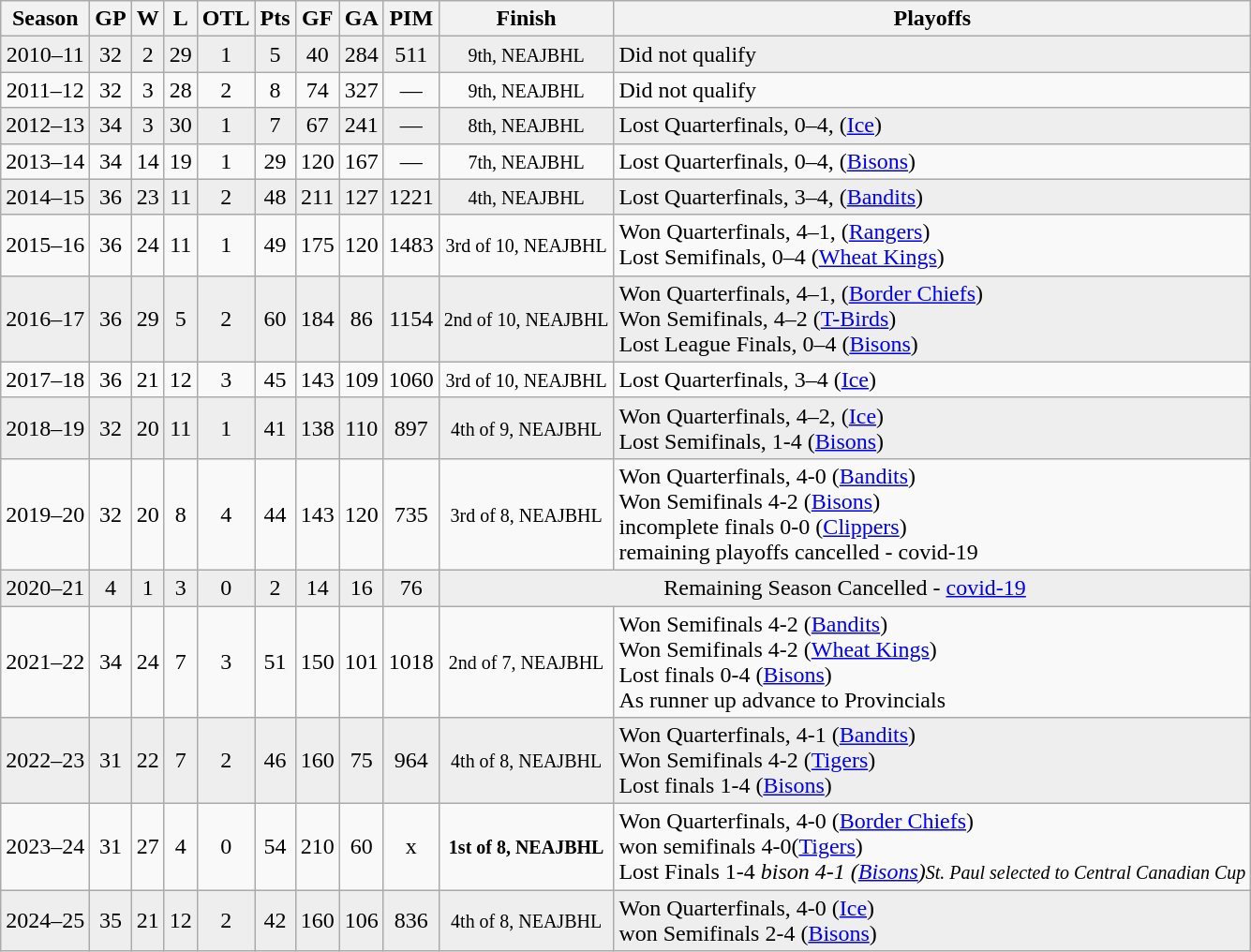<table class="wikitable" style="text-align:center">
<tr>
<th>Season</th>
<th>GP</th>
<th>W</th>
<th>L</th>
<th>OTL</th>
<th>Pts</th>
<th>GF</th>
<th>GA</th>
<th>PIM</th>
<th>Finish</th>
<th>Playoffs</th>
</tr>
<tr bgcolor="#eeeeee">
<td>2010–11</td>
<td>32</td>
<td>2</td>
<td>29</td>
<td>1</td>
<td>5</td>
<td>40</td>
<td>284</td>
<td>511</td>
<td><small>9th, NEAJBHL</small></td>
<td align=left>Did not qualify</td>
</tr>
<tr>
<td>2011–12</td>
<td>32</td>
<td>3</td>
<td>28</td>
<td>2</td>
<td>8</td>
<td>74</td>
<td>327</td>
<td>—</td>
<td><small>9th, NEAJBHL</small></td>
<td align=left>Did not qualify</td>
</tr>
<tr bgcolor="#eeeeee">
<td>2012–13</td>
<td>34</td>
<td>3</td>
<td>30</td>
<td>1</td>
<td>7</td>
<td>67</td>
<td>241</td>
<td>—</td>
<td><small>8th, NEAJBHL</small></td>
<td align=left>Lost Quarterfinals, 0–4, (<a href='#'>Ice</a>)</td>
</tr>
<tr>
<td>2013–14</td>
<td>34</td>
<td>14</td>
<td>19</td>
<td>1</td>
<td>29</td>
<td>120</td>
<td>167</td>
<td>—</td>
<td><small>7th, NEAJBHL</small></td>
<td align=left>Lost Quarterfinals, 0–4, (<a href='#'>Bisons</a>)</td>
</tr>
<tr bgcolor="#eeeeee">
<td>2014–15</td>
<td>36</td>
<td>23</td>
<td>11</td>
<td>2</td>
<td>48</td>
<td>211</td>
<td>127</td>
<td>1221</td>
<td><small>4th, NEAJBHL</small></td>
<td align=left>Lost Quarterfinals, 3–4, (<a href='#'>Bandits</a>)</td>
</tr>
<tr>
<td>2015–16</td>
<td>36</td>
<td>24</td>
<td>11</td>
<td>1</td>
<td>49</td>
<td>175</td>
<td>120</td>
<td>1483</td>
<td><small>3rd of 10, NEAJBHL</small></td>
<td align=left>Won Quarterfinals, 4–1, (<a href='#'>Rangers</a>)<br>Lost Semifinals, 0–4 (<a href='#'>Wheat Kings</a>)</td>
</tr>
<tr bgcolor="#eeeeee">
<td>2016–17</td>
<td>36</td>
<td>29</td>
<td>5</td>
<td>2</td>
<td>60</td>
<td>184</td>
<td>86</td>
<td>1154</td>
<td><small>2nd of 10, NEAJBHL</small></td>
<td align=left>Won Quarterfinals, 4–1, (<a href='#'>Border Chiefs</a>)<br>Won Semifinals, 4–2 (<a href='#'>T-Birds</a>)<br>Lost League Finals, 0–4 (<a href='#'>Bisons</a>)</td>
</tr>
<tr>
<td>2017–18</td>
<td>36</td>
<td>21</td>
<td>12</td>
<td>3</td>
<td>45</td>
<td>143</td>
<td>109</td>
<td>1060</td>
<td><small>3rd of 10, NEAJBHL</small></td>
<td align=left>Lost Quarterfinals, 3–4 (<a href='#'>Ice</a>)</td>
</tr>
<tr bgcolor="#eeeeee">
<td>2018–19</td>
<td>32</td>
<td>20</td>
<td>11</td>
<td>1</td>
<td>41</td>
<td>138</td>
<td>110</td>
<td>897</td>
<td><small>4th of 9, NEAJBHL</small></td>
<td align=left>Won Quarterfinals, 4–2, (<a href='#'>Ice</a>)<br>Lost Semifinals, 1-4 (<a href='#'>Bisons</a>)</td>
</tr>
<tr>
<td>2019–20</td>
<td>32</td>
<td>20</td>
<td>8</td>
<td>4</td>
<td>44</td>
<td>143</td>
<td>120</td>
<td>735</td>
<td><small>3rd of 8, NEAJBHL</small></td>
<td align=left>Won Quarterfinals, 4-0 (<a href='#'>Bandits</a>)<br>Won Semifinals 4-2 (<a href='#'>Bisons</a>)<br>incomplete finals 0-0 (<a href='#'>Clippers</a>)<br> remaining playoffs cancelled - covid-19</td>
</tr>
<tr bgcolor="#eeeeee">
<td>2020–21</td>
<td>4</td>
<td>1</td>
<td>3</td>
<td>0</td>
<td>2</td>
<td>14</td>
<td>16</td>
<td>76</td>
<td colspan=2>Remaining Season Cancelled - <a href='#'>covid-19</a></td>
</tr>
<tr>
<td>2021–22</td>
<td>34</td>
<td>24</td>
<td>7</td>
<td>3</td>
<td>51</td>
<td>150</td>
<td>101</td>
<td>1018</td>
<td><small>2nd of 7, NEAJBHL</small></td>
<td align=left>Won Semifinals 4-2 (<a href='#'>Bandits</a>)<br>Won Semifinals 4-2 (<a href='#'>Wheat Kings</a>)<br>Lost finals 0-4 (<a href='#'>Bisons</a>)<br> As runner up advance to Provincials</td>
</tr>
<tr bgcolor="#eeeeee">
<td>2022–23</td>
<td>31</td>
<td>22</td>
<td>7</td>
<td>2</td>
<td>46</td>
<td>160</td>
<td>75</td>
<td>964</td>
<td><small>4th of 8, NEAJBHL</small></td>
<td align=left>Won Quarterfinals, 4-1 (<a href='#'>Bandits</a>)<br>Won Semifinals 4-2 (<a href='#'>Tigers</a>)<br>Lost finals 1-4 (<a href='#'>Bisons</a>)</td>
</tr>
<tr>
<td>2023–24</td>
<td>31</td>
<td>27</td>
<td>4</td>
<td>0</td>
<td>54</td>
<td>210</td>
<td>60</td>
<td>x</td>
<td><small><strong>1st of 8, NEAJBHL</strong></small></td>
<td align=left>Won Quarterfinals, 4-0 (<a href='#'>Border Chiefs</a>)<br>won semifinals 4-0(<a href='#'>Tigers</a>)<br>Lost Finals 1-4 <em>bison 4-1 (<a href='#'>Bisons</a>)</em><small><em>St. Paul selected to Central Canadian Cup</em></small></td>
</tr>
<tr bgcolor="#eeeeee">
<td>2024–25</td>
<td>35</td>
<td>21</td>
<td>12</td>
<td>2</td>
<td>42</td>
<td>160</td>
<td>106</td>
<td>836</td>
<td><small>4th of 8, NEAJBHL</small></td>
<td align=left>Won Quarterfinals, 4-0 (<a href='#'>Ice</a>)<br>won Semifinals 2-4 (<a href='#'>Bisons</a>)</td>
</tr>
</table>
